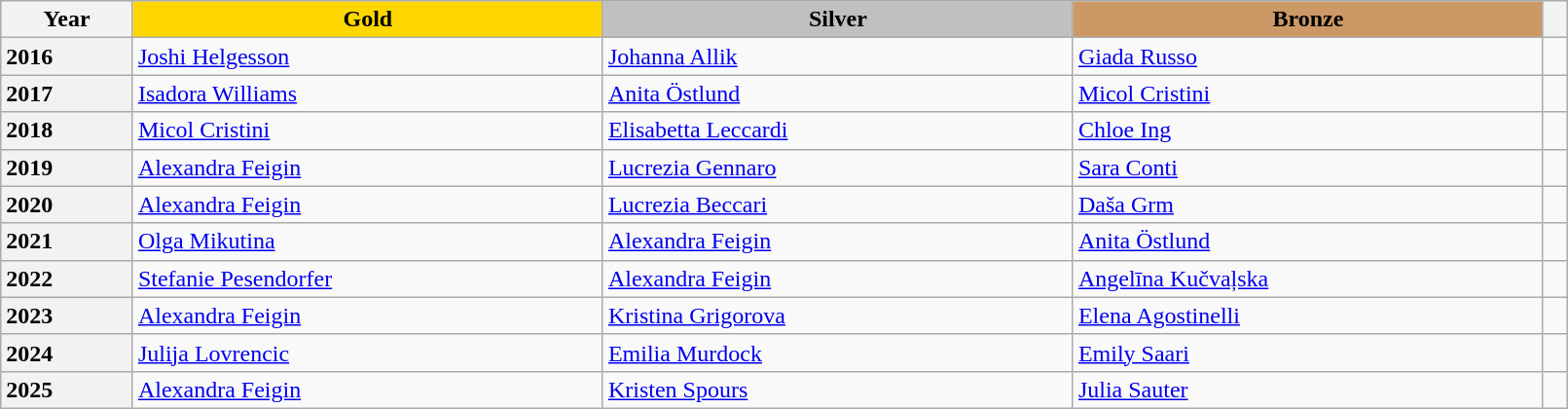<table class="wikitable unsortable" style="text-align:left; width:85%">
<tr>
<th scope="col" style="text-align:center">Year</th>
<td scope="col" style="text-align:center; width:30%; background:gold"><strong>Gold</strong></td>
<td scope="col" style="text-align:center; width:30%; background:silver"><strong>Silver</strong></td>
<td scope="col" style="text-align:center; width:30%; background:#c96"><strong>Bronze</strong></td>
<th scope="col" style="text-align:center"></th>
</tr>
<tr>
<th scope="row" style="text-align:left">2016</th>
<td> <a href='#'>Joshi Helgesson</a></td>
<td> <a href='#'>Johanna Allik</a></td>
<td> <a href='#'>Giada Russo</a></td>
<td></td>
</tr>
<tr>
<th scope="row" style="text-align:left">2017</th>
<td> <a href='#'>Isadora Williams</a></td>
<td> <a href='#'>Anita Östlund</a></td>
<td> <a href='#'>Micol Cristini</a></td>
<td></td>
</tr>
<tr>
<th scope="row" style="text-align:left">2018</th>
<td> <a href='#'>Micol Cristini</a></td>
<td> <a href='#'>Elisabetta Leccardi</a></td>
<td> <a href='#'>Chloe Ing</a></td>
<td></td>
</tr>
<tr>
<th scope="row" style="text-align:left">2019</th>
<td> <a href='#'>Alexandra Feigin</a></td>
<td> <a href='#'>Lucrezia Gennaro</a></td>
<td> <a href='#'>Sara Conti</a></td>
<td></td>
</tr>
<tr>
<th scope="row" style="text-align:left">2020</th>
<td> <a href='#'>Alexandra Feigin</a></td>
<td> <a href='#'>Lucrezia Beccari</a></td>
<td> <a href='#'>Daša Grm</a></td>
<td></td>
</tr>
<tr>
<th scope="row" style="text-align:left">2021</th>
<td> <a href='#'>Olga Mikutina</a></td>
<td> <a href='#'>Alexandra Feigin</a></td>
<td> <a href='#'>Anita Östlund</a></td>
<td></td>
</tr>
<tr>
<th scope="row" style="text-align:left">2022</th>
<td> <a href='#'>Stefanie Pesendorfer</a></td>
<td> <a href='#'>Alexandra Feigin</a></td>
<td> <a href='#'>Angelīna Kučvaļska</a></td>
<td></td>
</tr>
<tr>
<th scope="row" style="text-align:left">2023</th>
<td> <a href='#'>Alexandra Feigin</a></td>
<td> <a href='#'>Kristina Grigorova</a></td>
<td> <a href='#'>Elena Agostinelli</a></td>
<td></td>
</tr>
<tr>
<th scope="row" style="text-align:left">2024</th>
<td> <a href='#'>Julija Lovrencic</a></td>
<td> <a href='#'>Emilia Murdock</a></td>
<td> <a href='#'>Emily Saari</a></td>
<td></td>
</tr>
<tr>
<th scope="row" style="text-align:left">2025</th>
<td> <a href='#'>Alexandra Feigin</a></td>
<td> <a href='#'>Kristen Spours</a></td>
<td> <a href='#'>Julia Sauter</a></td>
<td></td>
</tr>
</table>
